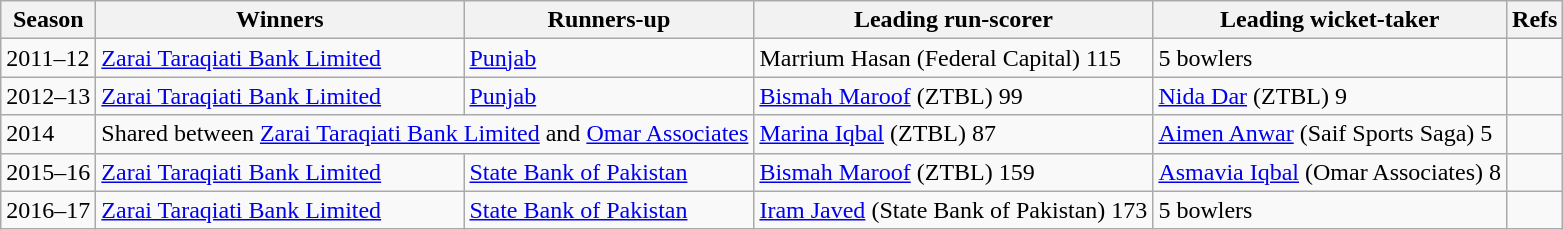<table class="wikitable">
<tr>
<th scope="col">Season</th>
<th scope="col">Winners</th>
<th scope="col">Runners-up</th>
<th scope="col">Leading run-scorer</th>
<th scope="col">Leading wicket-taker</th>
<th scope="col">Refs</th>
</tr>
<tr>
<td>2011–12</td>
<td><a href='#'>Zarai Taraqiati Bank Limited</a></td>
<td><a href='#'>Punjab</a></td>
<td>Marrium Hasan (Federal Capital) 115</td>
<td>5 bowlers</td>
<td></td>
</tr>
<tr>
<td>2012–13</td>
<td><a href='#'>Zarai Taraqiati Bank Limited</a></td>
<td><a href='#'>Punjab</a></td>
<td><a href='#'>Bismah Maroof</a> (ZTBL) 99</td>
<td><a href='#'>Nida Dar</a> (ZTBL) 9</td>
<td></td>
</tr>
<tr>
<td>2014</td>
<td colspan="2" align="center">Shared between <a href='#'>Zarai Taraqiati Bank Limited</a> and <a href='#'>Omar Associates</a></td>
<td><a href='#'>Marina Iqbal</a> (ZTBL) 87</td>
<td><a href='#'>Aimen Anwar</a> (Saif Sports Saga) 5</td>
<td></td>
</tr>
<tr>
<td>2015–16</td>
<td><a href='#'>Zarai Taraqiati Bank Limited</a></td>
<td><a href='#'>State Bank of Pakistan</a></td>
<td><a href='#'>Bismah Maroof</a> (ZTBL) 159</td>
<td><a href='#'>Asmavia Iqbal</a> (Omar Associates) 8</td>
<td></td>
</tr>
<tr>
<td>2016–17</td>
<td><a href='#'>Zarai Taraqiati Bank Limited</a></td>
<td><a href='#'>State Bank of Pakistan</a></td>
<td><a href='#'>Iram Javed</a> (State Bank of Pakistan) 173</td>
<td>5 bowlers</td>
<td></td>
</tr>
</table>
